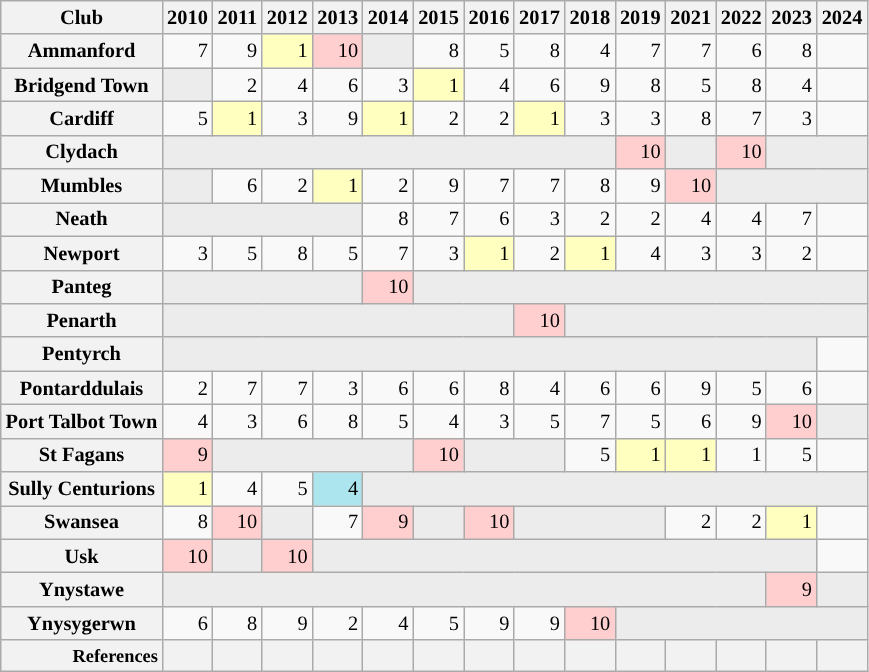<table class="wikitable plainrowheaders" style="font-size:85%; text-align: right;">
<tr>
<th scope="col">Club</th>
<th scope="col">2010</th>
<th scope="col">2011</th>
<th scope="col">2012</th>
<th scope="col">2013</th>
<th scope="col">2014</th>
<th scope="col">2015</th>
<th scope="col">2016</th>
<th scope="col">2017</th>
<th scope="col">2018</th>
<th scope="col">2019</th>
<th scope="col">2021</th>
<th scope="col">2022</th>
<th scope="col">2023</th>
<th scope="col">2024</th>
</tr>
<tr>
<th scope="row">Ammanford</th>
<td>7</td>
<td>9</td>
<td bgcolor="#ffffbf">1</td>
<td bgcolor="#ffcfcf">10</td>
<td bgcolor="#ececec"></td>
<td>8</td>
<td>5</td>
<td>8</td>
<td>4</td>
<td>7</td>
<td>7</td>
<td>6</td>
<td>8</td>
<td></td>
</tr>
<tr>
<th scope="row">Bridgend Town</th>
<td bgcolor="#ececec"></td>
<td>2</td>
<td>4</td>
<td>6</td>
<td>3</td>
<td bgcolor="#ffffbf">1</td>
<td>4</td>
<td>6</td>
<td>9</td>
<td>8</td>
<td>5</td>
<td>8</td>
<td>4</td>
<td></td>
</tr>
<tr>
<th scope="row">Cardiff</th>
<td>5</td>
<td bgcolor="#ffffbf">1</td>
<td>3</td>
<td>9</td>
<td bgcolor="#ffffbf">1</td>
<td>2</td>
<td>2</td>
<td bgcolor="#ffffbf">1</td>
<td>3</td>
<td>3</td>
<td>8</td>
<td>7</td>
<td>3</td>
<td></td>
</tr>
<tr>
<th scope="row">Clydach</th>
<td bgcolor="#ececec" colspan="9"></td>
<td bgcolor="#ffcfcf">10</td>
<td bgcolor="#ececec" colspan="1"></td>
<td bgcolor="#ffcfcf">10</td>
<td bgcolor="#ececec" colspan="2"></td>
</tr>
<tr>
<th scope="row">Mumbles</th>
<td bgcolor="#ececec"></td>
<td>6</td>
<td>2</td>
<td bgcolor="#ffffbf">1</td>
<td>2</td>
<td>9</td>
<td>7</td>
<td>7</td>
<td>8</td>
<td>9</td>
<td bgcolor="#ffcfcf">10</td>
<td bgcolor="#ececec" colspan="3"></td>
</tr>
<tr>
<th scope="row">Neath</th>
<td bgcolor="#ececec" colspan="4"></td>
<td>8</td>
<td>7</td>
<td>6</td>
<td>3</td>
<td>2</td>
<td>2</td>
<td>4</td>
<td>4</td>
<td>7</td>
<td></td>
</tr>
<tr>
<th scope="row">Newport</th>
<td>3</td>
<td>5</td>
<td>8</td>
<td>5</td>
<td>7</td>
<td>3</td>
<td bgcolor="#ffffbf">1</td>
<td>2</td>
<td bgcolor="#ffffbf">1</td>
<td>4</td>
<td>3</td>
<td>3</td>
<td>2</td>
<td></td>
</tr>
<tr>
<th scope="row">Panteg</th>
<td bgcolor="#ececec" colspan="4"></td>
<td bgcolor="#ffcfcf">10</td>
<td bgcolor="#ececec" colspan="9"></td>
</tr>
<tr>
<th scope="row">Penarth</th>
<td bgcolor="#ececec" colspan="7"></td>
<td bgcolor="#ffcfcf">10</td>
<td bgcolor="#ececec" colspan="6"></td>
</tr>
<tr>
<th scope="row">Pentyrch</th>
<td bgcolor="#ececec" colspan="13"></td>
<td></td>
</tr>
<tr>
<th scope="row">Pontarddulais</th>
<td>2</td>
<td>7</td>
<td>7</td>
<td>3</td>
<td>6</td>
<td>6</td>
<td>8</td>
<td>4</td>
<td>6</td>
<td>6</td>
<td>9</td>
<td>5</td>
<td>6</td>
<td></td>
</tr>
<tr>
<th scope="row">Port Talbot Town</th>
<td>4</td>
<td>3</td>
<td>6</td>
<td>8</td>
<td>5</td>
<td>4</td>
<td>3</td>
<td>5</td>
<td>7</td>
<td>5</td>
<td>6</td>
<td>9</td>
<td bgcolor="#ffcfcf">10</td>
<td bgcolor="#ececec" colspan="1"></td>
</tr>
<tr>
<th scope="row">St Fagans</th>
<td bgcolor="#ffcfcf">9</td>
<td bgcolor="#ececec" colspan="4"></td>
<td bgcolor="#ffcfcf">10</td>
<td bgcolor="#ececec" colspan="2"></td>
<td>5</td>
<td bgcolor="#ffffbf">1</td>
<td bgcolor="#ffffbf">1</td>
<td>1</td>
<td>5</td>
<td></td>
</tr>
<tr>
<th scope="row">Sully Centurions </th>
<td bgcolor="#ffffbf">1</td>
<td>4</td>
<td>5</td>
<td bgcolor="#ace5ee">4</td>
<td bgcolor="#ececec" colspan="10"></td>
</tr>
<tr>
<th scope="row">Swansea</th>
<td>8</td>
<td bgcolor="#ffcfcf">10</td>
<td bgcolor="#ececec"></td>
<td>7</td>
<td bgcolor="#ffcfcf">9</td>
<td bgcolor="#ececec"></td>
<td bgcolor="#ffcfcf">10</td>
<td bgcolor="#ececec" colspan="3"></td>
<td>2</td>
<td>2</td>
<td bgcolor="#ffffbf">1</td>
<td></td>
</tr>
<tr>
<th scope="row">Usk</th>
<td bgcolor="#ffcfcf">10</td>
<td bgcolor="#ececec"></td>
<td bgcolor="#ffcfcf">10</td>
<td bgcolor="#ececec" colspan="10"></td>
<td></td>
</tr>
<tr>
<th scope="row">Ynystawe</th>
<td bgcolor="#ececec" colspan="12"></td>
<td bgcolor="#ffcfcf">9</td>
<td bgcolor="#ececec" colspan="1"></td>
</tr>
<tr>
<th scope="row">Ynysygerwn</th>
<td>6</td>
<td>8</td>
<td>9</td>
<td>2</td>
<td>4</td>
<td>5</td>
<td>9</td>
<td>9</td>
<td bgcolor="#ffcfcf">10</td>
<td bgcolor="#ececec" colspan="5"></td>
</tr>
<tr style="font-size:90%; text-align:center">
<th scope="row" style="text-align: right">References</th>
<th scope="col"></th>
<th scope="col"></th>
<th scope="col"></th>
<th scope="col"></th>
<th scope="col"></th>
<th scope="col"></th>
<th scope="col"></th>
<th scope="col"></th>
<th scope="col"></th>
<th scope="col"></th>
<th scope="col"></th>
<th scope="col"></th>
<th scope="col"></th>
<th scope="col"></th>
</tr>
</table>
